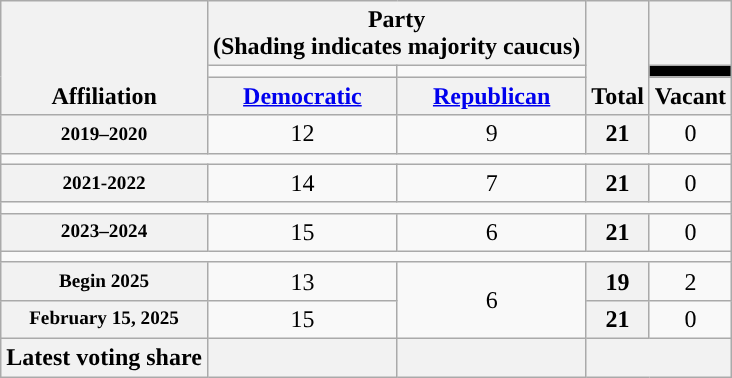<table class=wikitable style="text-align:center">
<tr style="vertical-align:bottom;">
<th rowspan=3>Affiliation</th>
<th colspan=2>Party <div>(Shading indicates majority caucus)</div></th>
<th rowspan=3>Total</th>
<th></th>
</tr>
<tr style="height:5px">
<td style="background-color:"></td>
<td style="background-color:"></td>
<td style="background-color:black"></td>
</tr>
<tr>
<th><a href='#'>Democratic</a></th>
<th><a href='#'>Republican</a></th>
<th>Vacant</th>
</tr>
<tr>
<th nowrap style="font-size:80%">2019–2020</th>
<td>12</td>
<td>9</td>
<th>21</th>
<td>0</td>
</tr>
<tr>
<td colspan=5></td>
</tr>
<tr>
<th nowrap style="font-size:80%">2021-2022</th>
<td>14</td>
<td>7</td>
<th>21</th>
<td>0</td>
</tr>
<tr>
<td colspan=5></td>
</tr>
<tr>
<th nowrap style="font-size:80%">2023–2024</th>
<td>15</td>
<td>6</td>
<th>21</th>
<td>0</td>
</tr>
<tr>
<td colspan=5></td>
</tr>
<tr>
<th nowrap style="font-size:80%">Begin 2025</th>
<td>13</td>
<td rowspan=2>6</td>
<th>19</th>
<td>2</td>
</tr>
<tr>
<th nowrap style="font-size:80%">February 15, 2025</th>
<td>15</td>
<th>21</th>
<td>0</td>
</tr>
<tr>
<th>Latest voting share</th>
<th></th>
<th></th>
<th colspan=2></th>
</tr>
</table>
